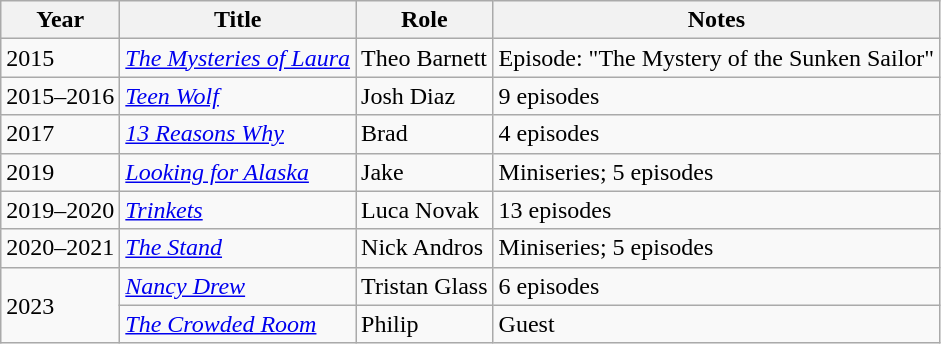<table class="wikitable">
<tr>
<th>Year</th>
<th>Title</th>
<th>Role</th>
<th>Notes</th>
</tr>
<tr>
<td>2015</td>
<td><em><a href='#'>The Mysteries of Laura</a></em></td>
<td>Theo Barnett</td>
<td>Episode: "The Mystery of the Sunken Sailor"</td>
</tr>
<tr>
<td>2015–2016</td>
<td><em><a href='#'>Teen Wolf</a></em></td>
<td>Josh Diaz</td>
<td>9 episodes</td>
</tr>
<tr>
<td>2017</td>
<td><em><a href='#'>13 Reasons Why</a></em></td>
<td>Brad</td>
<td>4 episodes</td>
</tr>
<tr>
<td>2019</td>
<td><em><a href='#'>Looking for Alaska</a></em></td>
<td>Jake</td>
<td>Miniseries; 5 episodes</td>
</tr>
<tr>
<td>2019–2020</td>
<td><em><a href='#'>Trinkets</a></em></td>
<td>Luca Novak</td>
<td>13 episodes</td>
</tr>
<tr>
<td>2020–2021</td>
<td><em><a href='#'>The Stand</a></em></td>
<td>Nick Andros</td>
<td>Miniseries; 5 episodes</td>
</tr>
<tr>
<td rowspan="2">2023</td>
<td><em><a href='#'>Nancy Drew</a></em></td>
<td>Tristan Glass</td>
<td>6 episodes</td>
</tr>
<tr>
<td><em><a href='#'>The Crowded Room</a></em></td>
<td>Philip</td>
<td>Guest</td>
</tr>
</table>
